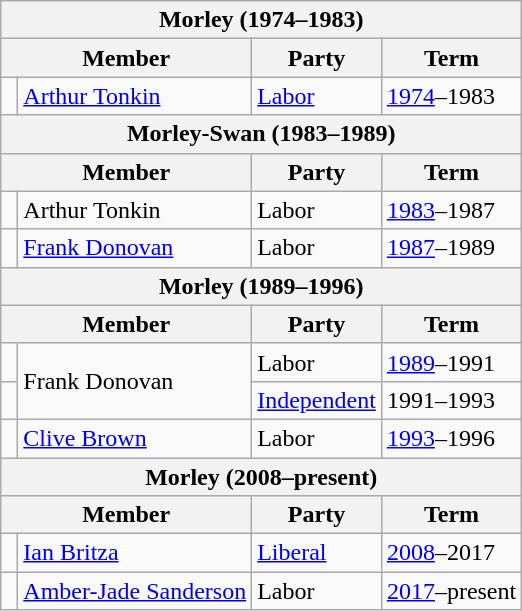<table class="wikitable">
<tr>
<th colspan="4">Morley (1974–1983)</th>
</tr>
<tr>
<th colspan="2">Member</th>
<th>Party</th>
<th>Term</th>
</tr>
<tr>
<td> </td>
<td><a href='#'>Arthur Tonkin</a></td>
<td><a href='#'>Labor</a></td>
<td><a href='#'>1974</a>–1983</td>
</tr>
<tr>
<th colspan="4">Morley-Swan (1983–1989)</th>
</tr>
<tr>
<th colspan="2">Member</th>
<th>Party</th>
<th>Term</th>
</tr>
<tr>
<td> </td>
<td>Arthur Tonkin</td>
<td>Labor</td>
<td><a href='#'>1983</a>–1987</td>
</tr>
<tr>
<td> </td>
<td><a href='#'>Frank Donovan</a></td>
<td>Labor</td>
<td><a href='#'>1987</a>–1989</td>
</tr>
<tr>
<th colspan="4">Morley (1989–1996)</th>
</tr>
<tr>
<th colspan="2">Member</th>
<th>Party</th>
<th>Term</th>
</tr>
<tr>
<td> </td>
<td rowspan="2">Frank Donovan</td>
<td>Labor</td>
<td><a href='#'>1989</a>–1991</td>
</tr>
<tr>
<td> </td>
<td><a href='#'>Independent</a></td>
<td>1991–1993</td>
</tr>
<tr>
<td> </td>
<td><a href='#'>Clive Brown</a></td>
<td>Labor</td>
<td><a href='#'>1993</a>–1996</td>
</tr>
<tr>
<th colspan="4">Morley (2008–present)</th>
</tr>
<tr>
<th colspan="2">Member</th>
<th>Party</th>
<th>Term</th>
</tr>
<tr>
<td> </td>
<td><a href='#'>Ian Britza</a></td>
<td><a href='#'>Liberal</a></td>
<td><a href='#'>2008</a>–2017</td>
</tr>
<tr>
<td> </td>
<td><a href='#'>Amber-Jade Sanderson</a></td>
<td>Labor</td>
<td><a href='#'>2017</a>–present</td>
</tr>
</table>
